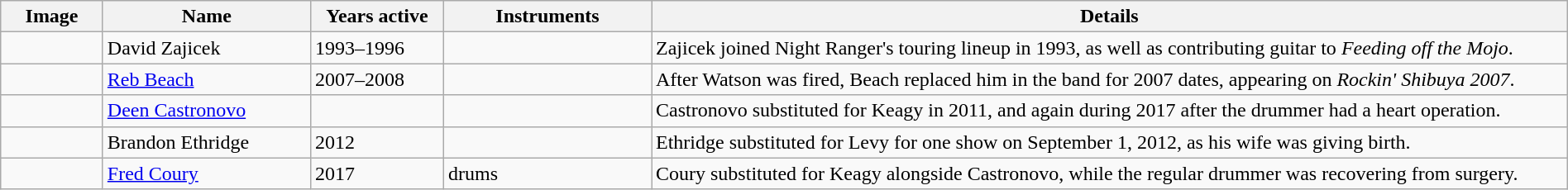<table class="wikitable" border="1" width=100%>
<tr>
<th width="75">Image</th>
<th width="160">Name</th>
<th width="100">Years active</th>
<th width="160">Instruments</th>
<th>Details</th>
</tr>
<tr>
<td></td>
<td>David Zajicek</td>
<td>1993–1996<br></td>
<td></td>
<td>Zajicek joined Night Ranger's touring lineup in 1993, as well as contributing guitar to <em>Feeding off the Mojo</em>.</td>
</tr>
<tr>
<td></td>
<td><a href='#'>Reb Beach</a></td>
<td>2007–2008</td>
<td></td>
<td>After Watson was fired, Beach replaced him in the band for 2007 dates, appearing on <em>Rockin' Shibuya 2007</em>.</td>
</tr>
<tr>
<td></td>
<td><a href='#'>Deen Castronovo</a></td>
<td></td>
<td></td>
<td>Castronovo substituted for Keagy in 2011, and again during 2017 after the drummer had a heart operation.</td>
</tr>
<tr>
<td></td>
<td>Brandon Ethridge</td>
<td>2012</td>
<td></td>
<td>Ethridge substituted for Levy for one show on September 1, 2012, as his wife was giving birth.</td>
</tr>
<tr>
<td></td>
<td><a href='#'>Fred Coury</a></td>
<td>2017</td>
<td>drums</td>
<td>Coury substituted for Keagy alongside Castronovo, while the regular drummer was recovering from surgery.</td>
</tr>
</table>
